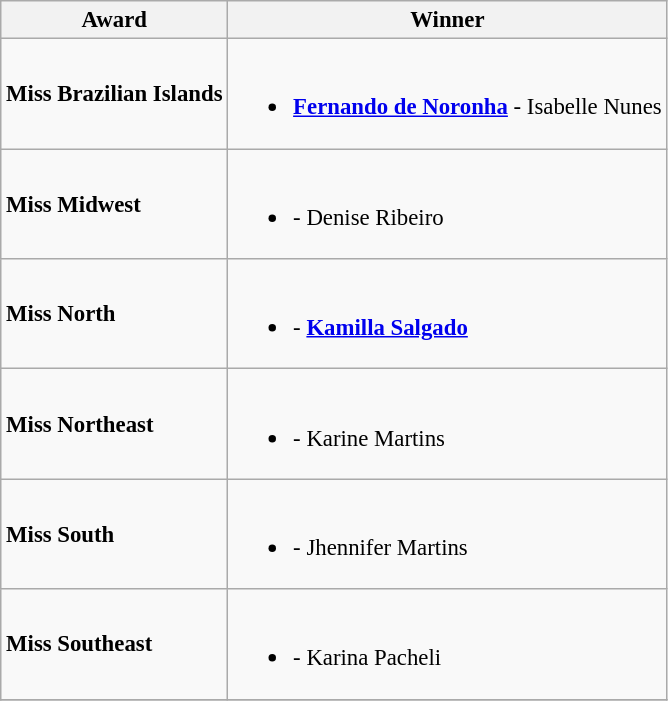<table class="wikitable sortable" style="font-size:95%;">
<tr>
<th>Award</th>
<th>Winner</th>
</tr>
<tr>
<td><strong>Miss Brazilian Islands</strong></td>
<td><br><ul><li><strong> <a href='#'>Fernando de Noronha</a></strong> - Isabelle Nunes</li></ul></td>
</tr>
<tr>
<td><strong>Miss Midwest</strong></td>
<td><br><ul><li><strong></strong> - Denise Ribeiro</li></ul></td>
</tr>
<tr>
<td><strong>Miss North</strong></td>
<td><br><ul><li><strong></strong> - <strong><a href='#'>Kamilla Salgado</a></strong></li></ul></td>
</tr>
<tr>
<td><strong>Miss Northeast</strong></td>
<td><br><ul><li><strong></strong> - Karine Martins</li></ul></td>
</tr>
<tr>
<td><strong>Miss South</strong></td>
<td><br><ul><li><strong></strong> - Jhennifer Martins</li></ul></td>
</tr>
<tr>
<td><strong>Miss Southeast</strong></td>
<td><br><ul><li><strong></strong> - Karina Pacheli</li></ul></td>
</tr>
<tr>
</tr>
</table>
